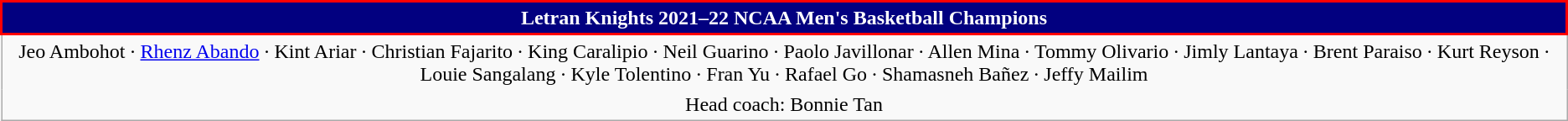<table class="wikitable" style="text-align: center">
<tr>
<th style = "background:#020080; border:2px solid red; color:white">Letran Knights 2021–22 NCAA Men's Basketball Champions</th>
</tr>
<tr>
<td style="border-style: none none none none;">Jeo Ambohot · <a href='#'>Rhenz Abando</a> · Kint Ariar · Christian Fajarito · King Caralipio · Neil Guarino · Paolo Javillonar · Allen Mina · Tommy Olivario · Jimly Lantaya · Brent Paraiso · Kurt Reyson · Louie Sangalang · Kyle Tolentino · Fran Yu · Rafael Go · Shamasneh Bañez · Jeffy Mailim</td>
</tr>
<tr>
<td style="border-style: none none none none;">Head coach: Bonnie Tan</td>
</tr>
</table>
